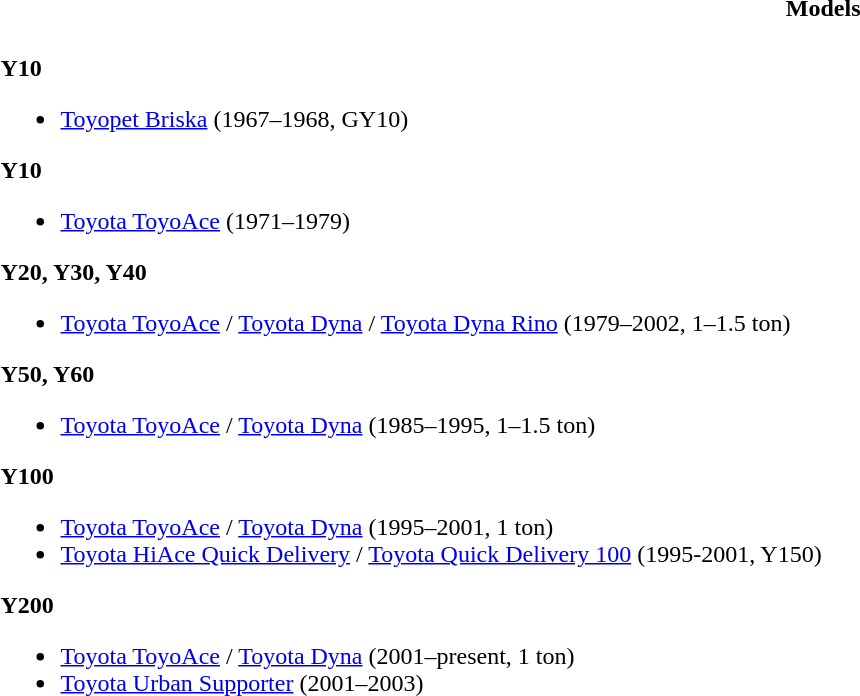<table>
<tr>
<th style="width:50%">Models</th>
</tr>
<tr>
<td style="width:50%"><br><strong>Y10</strong><ul><li><a href='#'>Toyopet Briska</a> (1967–1968, GY10)</li></ul><strong>Y10</strong><ul><li><a href='#'>Toyota ToyoAce</a> (1971–1979)</li></ul><strong>Y20, Y30, Y40</strong><ul><li><a href='#'>Toyota ToyoAce</a> / <a href='#'>Toyota Dyna</a> / <a href='#'>Toyota Dyna Rino</a> (1979–2002, 1–1.5 ton)</li></ul><strong>Y50, Y60</strong><ul><li><a href='#'>Toyota ToyoAce</a> / <a href='#'>Toyota Dyna</a> (1985–1995, 1–1.5 ton)</li></ul><strong>Y100</strong><ul><li><a href='#'>Toyota ToyoAce</a> / <a href='#'>Toyota Dyna</a> (1995–2001, 1 ton)</li><li><a href='#'>Toyota HiAce Quick Delivery</a> / <a href='#'>Toyota Quick Delivery 100</a> (1995-2001, Y150)</li></ul><strong>Y200</strong><ul><li><a href='#'>Toyota ToyoAce</a> / <a href='#'>Toyota Dyna</a> (2001–present, 1 ton)</li><li><a href='#'>Toyota Urban Supporter</a> (2001–2003)</li></ul></td>
</tr>
</table>
